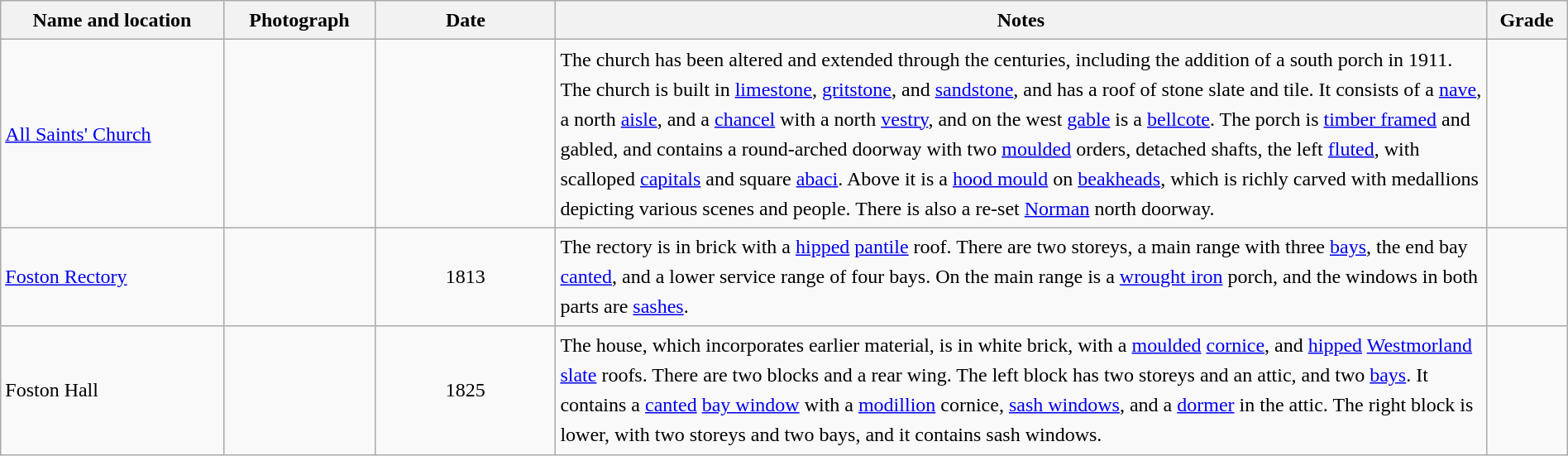<table class="wikitable sortable plainrowheaders" style="width:100%; border:0px; text-align:left; line-height:150%">
<tr>
<th scope="col"  style="width:150px">Name and location</th>
<th scope="col"  style="width:100px" class="unsortable">Photograph</th>
<th scope="col"  style="width:120px">Date</th>
<th scope="col"  style="width:650px" class="unsortable">Notes</th>
<th scope="col"  style="width:50px">Grade</th>
</tr>
<tr>
<td><a href='#'>All Saints' Church</a><br><small></small></td>
<td></td>
<td align="center"></td>
<td>The church has been altered and extended through the centuries, including the addition of a south porch in 1911.  The church is built in <a href='#'>limestone</a>, <a href='#'>gritstone</a>, and <a href='#'>sandstone</a>, and has a roof of stone slate and tile.  It consists of a <a href='#'>nave</a>, a north <a href='#'>aisle</a>, and a <a href='#'>chancel</a> with a north <a href='#'>vestry</a>, and on the west <a href='#'>gable</a> is a <a href='#'>bellcote</a>.  The porch is <a href='#'>timber framed</a> and gabled, and contains a round-arched doorway with two <a href='#'>moulded</a> orders, detached shafts, the left <a href='#'>fluted</a>, with scalloped <a href='#'>capitals</a> and square <a href='#'>abaci</a>.  Above it is a <a href='#'>hood mould</a> on <a href='#'>beakheads</a>, which is richly carved with medallions depicting various scenes and people.  There is also a re-set <a href='#'>Norman</a> north doorway.</td>
<td align="center" ></td>
</tr>
<tr>
<td><a href='#'>Foston Rectory</a><br><small></small></td>
<td></td>
<td align="center">1813</td>
<td>The rectory is in brick with a <a href='#'>hipped</a> <a href='#'>pantile</a> roof.  There are two storeys, a main range with three <a href='#'>bays</a>, the end bay <a href='#'>canted</a>, and a lower service range of four bays.  On the main range is a <a href='#'>wrought iron</a> porch, and the windows in both parts are <a href='#'>sashes</a>.</td>
<td align="center" ></td>
</tr>
<tr>
<td>Foston Hall<br><small></small></td>
<td></td>
<td align="center">1825</td>
<td>The house, which incorporates earlier material, is in white brick, with a <a href='#'>moulded</a> <a href='#'>cornice</a>, and <a href='#'>hipped</a> <a href='#'>Westmorland</a> <a href='#'>slate</a> roofs. There are two blocks and a rear wing.  The left block has two storeys and an attic, and two <a href='#'>bays</a>.  It contains a <a href='#'>canted</a> <a href='#'>bay window</a> with a <a href='#'>modillion</a> cornice, <a href='#'>sash windows</a>, and a <a href='#'>dormer</a> in the attic.  The right block is lower, with two storeys and two bays, and it contains sash windows.</td>
<td align="center" ></td>
</tr>
<tr>
</tr>
</table>
